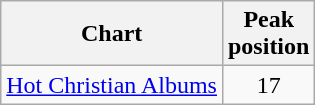<table class="wikitable sortable">
<tr>
<th align="left">Chart</th>
<th align="left">Peak<br>position</th>
</tr>
<tr>
<td align="left"><a href='#'>Hot Christian Albums</a></td>
<td style="text-align:center;">17</td>
</tr>
</table>
